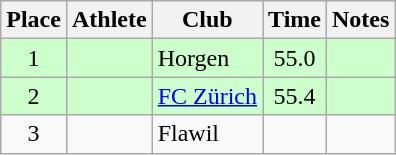<table class="wikitable sortable">
<tr>
<th>Place</th>
<th>Athlete</th>
<th>Club</th>
<th>Time</th>
<th>Notes</th>
</tr>
<tr style="background:#cfc;">
<td align=center>1</td>
<td></td>
<td>Horgen</td>
<td align=center>55.0</td>
<td align=center></td>
</tr>
<tr style="background:#cfc;">
<td align=center>2</td>
<td></td>
<td><a href='#'>FC Zürich</a></td>
<td align=center>55.4</td>
<td align=center></td>
</tr>
<tr>
<td align=center>3</td>
<td></td>
<td>Flawil</td>
<td align=center></td>
<td></td>
</tr>
</table>
